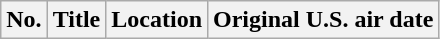<table class="wikitable plainrowheaders">
<tr>
<th>No.</th>
<th>Title</th>
<th>Location</th>
<th>Original U.S. air date<br>






</th>
</tr>
</table>
